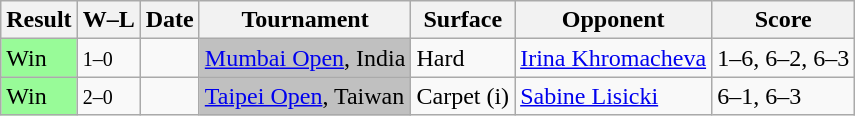<table class="sortable wikitable">
<tr>
<th>Result</th>
<th class="unsortable">W–L</th>
<th>Date</th>
<th>Tournament</th>
<th>Surface</th>
<th>Opponent</th>
<th class="unsortable">Score</th>
</tr>
<tr>
<td bgcolor=98FB98>Win</td>
<td><small>1–0</small></td>
<td><a href='#'></a></td>
<td style="background:silver;"><a href='#'>Mumbai Open</a>, India</td>
<td>Hard</td>
<td> <a href='#'>Irina Khromacheva</a></td>
<td>1–6, 6–2, 6–3</td>
</tr>
<tr>
<td bgcolor=98FB98>Win</td>
<td><small>2–0</small></td>
<td><a href='#'></a></td>
<td style="background:silver;"><a href='#'>Taipei Open</a>, Taiwan</td>
<td>Carpet (i)</td>
<td> <a href='#'>Sabine Lisicki</a></td>
<td>6–1, 6–3</td>
</tr>
</table>
